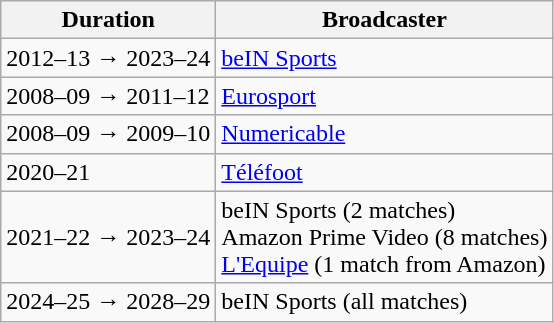<table class="wikitable">
<tr>
<th>Duration</th>
<th>Broadcaster</th>
</tr>
<tr>
<td>2012–13 → 2023–24</td>
<td><a href='#'>beIN Sports</a></td>
</tr>
<tr>
<td>2008–09 → 2011–12</td>
<td><a href='#'>Eurosport</a></td>
</tr>
<tr>
<td>2008–09 → 2009–10</td>
<td><a href='#'>Numericable</a></td>
</tr>
<tr>
<td>2020–21</td>
<td><a href='#'>Téléfoot</a></td>
</tr>
<tr>
<td>2021–22 → 2023–24</td>
<td>beIN Sports (2 matches) <br> Amazon Prime Video (8 matches) <br> <a href='#'>L'Equipe</a> (1 match from Amazon)</td>
</tr>
<tr>
<td>2024–25 → 2028–29</td>
<td>beIN Sports (all matches)</td>
</tr>
</table>
